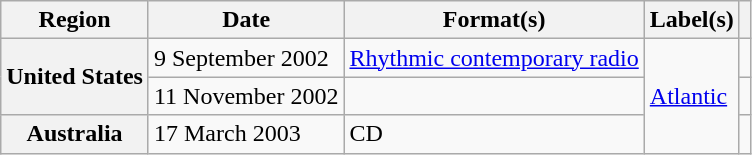<table class="wikitable plainrowheaders">
<tr>
<th scope="col">Region</th>
<th scope="col">Date</th>
<th scope="col">Format(s)</th>
<th scope="col">Label(s)</th>
<th scope="col"></th>
</tr>
<tr>
<th scope="row" rowspan="2">United States</th>
<td>9 September 2002</td>
<td><a href='#'>Rhythmic contemporary radio</a></td>
<td rowspan="3"><a href='#'>Atlantic</a></td>
<td></td>
</tr>
<tr>
<td>11 November 2002</td>
<td></td>
<td></td>
</tr>
<tr>
<th scope="row">Australia</th>
<td>17 March 2003</td>
<td>CD</td>
<td></td>
</tr>
</table>
